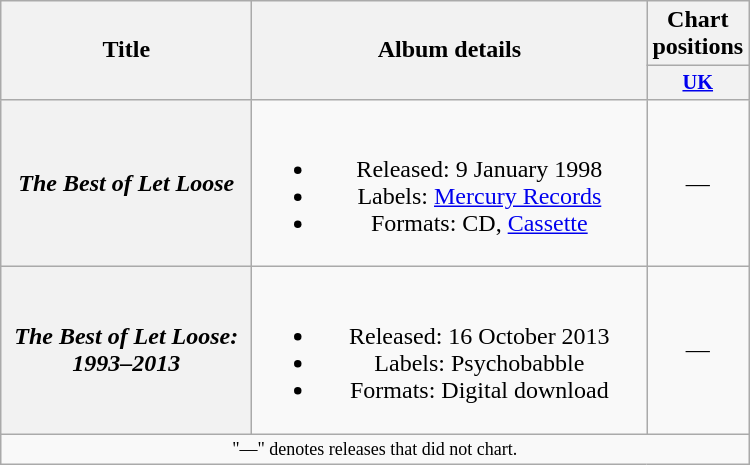<table class="wikitable plainrowheaders" style="text-align:center;" border="1">
<tr>
<th scope="col" rowspan="2" style="width:10em;">Title</th>
<th scope="col" rowspan="2" style="width:16em;">Album details</th>
<th scope="col" colspan="1">Chart positions</th>
</tr>
<tr>
<th scope="col" style="width:3em;font-size:85%;"><a href='#'>UK</a><br></th>
</tr>
<tr>
<th scope="row"><em>The Best of Let Loose</em></th>
<td><br><ul><li>Released: 9 January 1998</li><li>Labels: <a href='#'>Mercury Records</a></li><li>Formats: CD, <a href='#'>Cassette</a></li></ul></td>
<td>—</td>
</tr>
<tr>
<th scope="row"><em>The Best of Let Loose: 1993–2013</em></th>
<td><br><ul><li>Released: 16 October 2013</li><li>Labels: Psychobabble</li><li>Formats: Digital download</li></ul></td>
<td>—</td>
</tr>
<tr>
<td colspan="6" style="text-align:center; font-size:9pt;">"—" denotes releases that did not chart.</td>
</tr>
</table>
